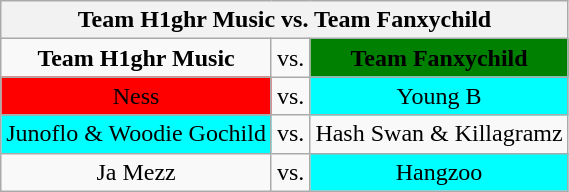<table class="wikitable" border="2" style="text-align:center">
<tr>
<th colspan="3">Team H1ghr Music vs. Team Fanxychild</th>
</tr>
<tr>
<td><strong>Team H1ghr Music</strong></td>
<td>vs.</td>
<td style="background:green"><strong>Team Fanxychild</strong></td>
</tr>
<tr>
<td style="background:red">Ness</td>
<td>vs.</td>
<td style="background:aqua">Young B</td>
</tr>
<tr>
<td style="background:aqua">Junoflo & Woodie Gochild</td>
<td>vs.</td>
<td>Hash Swan & Killagramz</td>
</tr>
<tr>
<td>Ja Mezz</td>
<td>vs.</td>
<td style="background:aqua">Hangzoo</td>
</tr>
</table>
